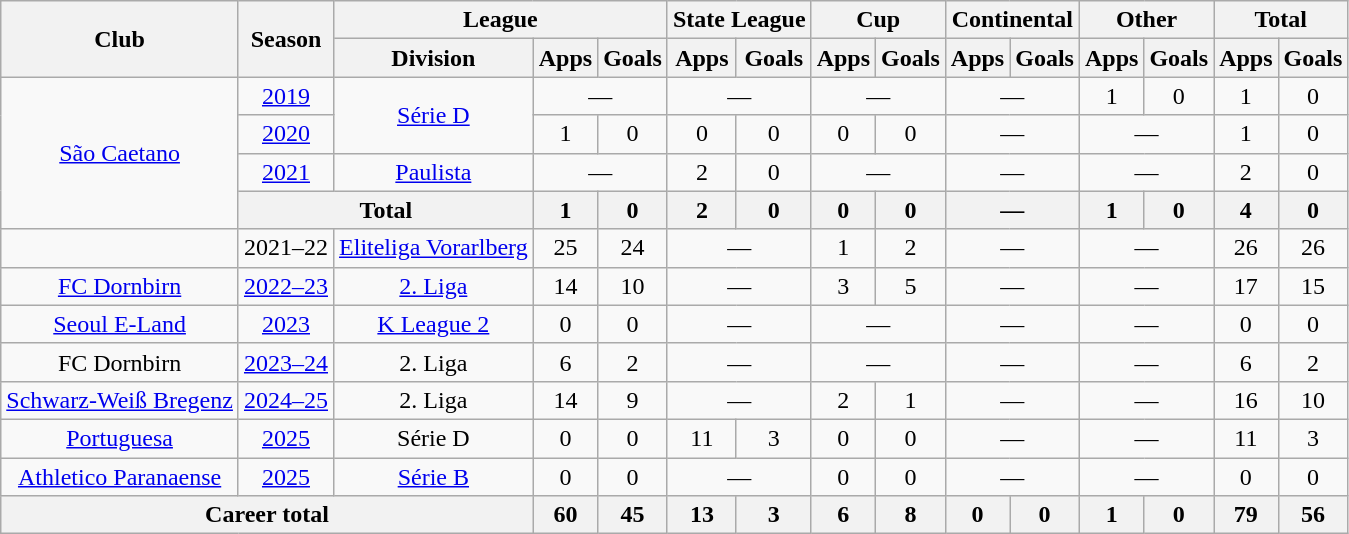<table class="wikitable" style="text-align: center;">
<tr>
<th rowspan="2">Club</th>
<th rowspan="2">Season</th>
<th colspan="3">League</th>
<th colspan="2">State League</th>
<th colspan="2">Cup</th>
<th colspan="2">Continental</th>
<th colspan="2">Other</th>
<th colspan="2">Total</th>
</tr>
<tr>
<th>Division</th>
<th>Apps</th>
<th>Goals</th>
<th>Apps</th>
<th>Goals</th>
<th>Apps</th>
<th>Goals</th>
<th>Apps</th>
<th>Goals</th>
<th>Apps</th>
<th>Goals</th>
<th>Apps</th>
<th>Goals</th>
</tr>
<tr>
<td rowspan="4" valign="center"><a href='#'>São Caetano</a></td>
<td><a href='#'>2019</a></td>
<td rowspan="2"><a href='#'>Série D</a></td>
<td colspan="2">—</td>
<td colspan="2">—</td>
<td colspan="2">—</td>
<td colspan="2">—</td>
<td>1</td>
<td>0</td>
<td>1</td>
<td>0</td>
</tr>
<tr>
<td><a href='#'>2020</a></td>
<td>1</td>
<td>0</td>
<td>0</td>
<td>0</td>
<td>0</td>
<td>0</td>
<td colspan="2">—</td>
<td colspan="2">—</td>
<td>1</td>
<td>0</td>
</tr>
<tr>
<td><a href='#'>2021</a></td>
<td><a href='#'>Paulista</a></td>
<td colspan="2">—</td>
<td>2</td>
<td>0</td>
<td colspan="2">—</td>
<td colspan="2">—</td>
<td colspan="2">—</td>
<td>2</td>
<td>0</td>
</tr>
<tr>
<th colspan="2">Total</th>
<th>1</th>
<th>0</th>
<th>2</th>
<th>0</th>
<th>0</th>
<th>0</th>
<th colspan="2">—</th>
<th>1</th>
<th>0</th>
<th>4</th>
<th>0</th>
</tr>
<tr>
<td valign="center"></td>
<td>2021–22</td>
<td><a href='#'>Eliteliga Vorarlberg</a></td>
<td>25</td>
<td>24</td>
<td colspan="2">—</td>
<td>1</td>
<td>2</td>
<td colspan="2">—</td>
<td colspan="2">—</td>
<td>26</td>
<td>26</td>
</tr>
<tr>
<td valign="center"><a href='#'>FC Dornbirn</a></td>
<td><a href='#'>2022–23</a></td>
<td><a href='#'>2. Liga</a></td>
<td>14</td>
<td>10</td>
<td colspan="2">—</td>
<td>3</td>
<td>5</td>
<td colspan="2">—</td>
<td colspan="2">—</td>
<td>17</td>
<td>15</td>
</tr>
<tr>
<td valign="center"><a href='#'>Seoul E-Land</a></td>
<td><a href='#'>2023</a></td>
<td><a href='#'>K League 2</a></td>
<td>0</td>
<td>0</td>
<td colspan="2">—</td>
<td colspan="2">—</td>
<td colspan="2">—</td>
<td colspan="2">—</td>
<td>0</td>
<td>0</td>
</tr>
<tr>
<td valign="center">FC Dornbirn</td>
<td><a href='#'>2023–24</a></td>
<td>2. Liga</td>
<td>6</td>
<td>2</td>
<td colspan="2">—</td>
<td colspan="2">—</td>
<td colspan="2">—</td>
<td colspan="2">—</td>
<td>6</td>
<td>2</td>
</tr>
<tr>
<td valign="center"><a href='#'>Schwarz-Weiß Bregenz</a></td>
<td><a href='#'>2024–25</a></td>
<td>2. Liga</td>
<td>14</td>
<td>9</td>
<td colspan="2">—</td>
<td>2</td>
<td>1</td>
<td colspan="2">—</td>
<td colspan="2">—</td>
<td>16</td>
<td>10</td>
</tr>
<tr>
<td valign="center"><a href='#'>Portuguesa</a></td>
<td><a href='#'>2025</a></td>
<td>Série D</td>
<td>0</td>
<td>0</td>
<td>11</td>
<td>3</td>
<td>0</td>
<td>0</td>
<td colspan="2">—</td>
<td colspan="2">—</td>
<td>11</td>
<td>3</td>
</tr>
<tr>
<td valign="center"><a href='#'>Athletico Paranaense</a></td>
<td><a href='#'>2025</a></td>
<td><a href='#'>Série B</a></td>
<td>0</td>
<td>0</td>
<td colspan="2">—</td>
<td>0</td>
<td>0</td>
<td colspan="2">—</td>
<td colspan="2">—</td>
<td>0</td>
<td>0</td>
</tr>
<tr>
<th colspan="3"><strong>Career total</strong></th>
<th>60</th>
<th>45</th>
<th>13</th>
<th>3</th>
<th>6</th>
<th>8</th>
<th>0</th>
<th>0</th>
<th>1</th>
<th>0</th>
<th>79</th>
<th>56</th>
</tr>
</table>
